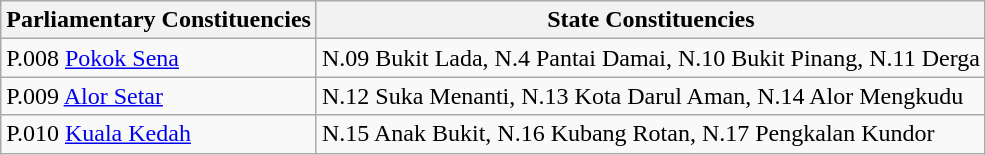<table class="wikitable">
<tr>
<th>Parliamentary Constituencies</th>
<th>State Constituencies</th>
</tr>
<tr>
<td>P.008 <a href='#'>Pokok Sena</a></td>
<td>N.09 Bukit Lada, N.4 Pantai Damai, N.10 Bukit Pinang, N.11 Derga</td>
</tr>
<tr>
<td>P.009 <a href='#'>Alor Setar</a></td>
<td>N.12 Suka Menanti, N.13 Kota Darul Aman, N.14 Alor Mengkudu</td>
</tr>
<tr>
<td>P.010 <a href='#'>Kuala Kedah</a></td>
<td>N.15 Anak Bukit, N.16 Kubang Rotan, N.17 Pengkalan Kundor</td>
</tr>
</table>
